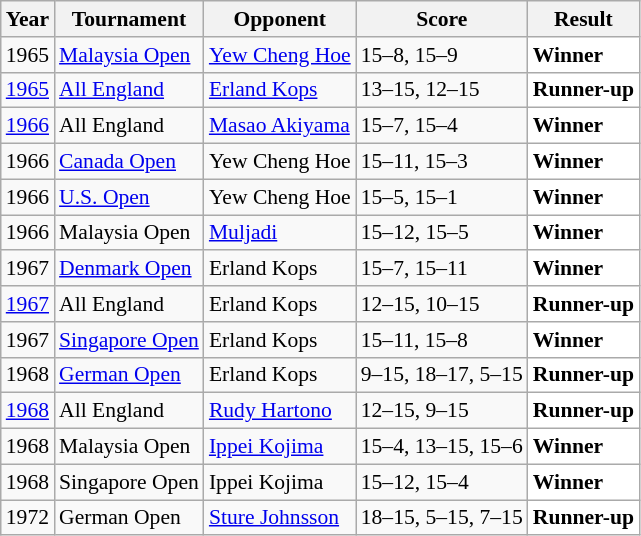<table class="sortable wikitable" style="font-size: 90%;">
<tr>
<th>Year</th>
<th>Tournament</th>
<th>Opponent</th>
<th>Score</th>
<th>Result</th>
</tr>
<tr>
<td align="center">1965</td>
<td align="left"><a href='#'>Malaysia Open</a></td>
<td align="left"> <a href='#'>Yew Cheng Hoe</a></td>
<td align="left">15–8, 15–9</td>
<td style="text-align:left; background:white"> <strong>Winner</strong></td>
</tr>
<tr>
<td align="center"><a href='#'>1965</a></td>
<td align="left"><a href='#'>All England</a></td>
<td align="left"> <a href='#'>Erland Kops</a></td>
<td align="left">13–15, 12–15</td>
<td style="text-align:left; background:white"> <strong>Runner-up</strong></td>
</tr>
<tr>
<td align="center"><a href='#'>1966</a></td>
<td align="left">All England</td>
<td align="left"> <a href='#'>Masao Akiyama</a></td>
<td align="left">15–7, 15–4</td>
<td style="text-align:left; background:white"> <strong>Winner</strong></td>
</tr>
<tr>
<td align="center">1966</td>
<td align="left"><a href='#'>Canada Open</a></td>
<td align="left"> Yew Cheng Hoe</td>
<td align="left">15–11, 15–3</td>
<td style="text-align:left; background:white"> <strong>Winner</strong></td>
</tr>
<tr>
<td align="center">1966</td>
<td align="left"><a href='#'>U.S. Open</a></td>
<td align="left"> Yew Cheng Hoe</td>
<td align="left">15–5, 15–1</td>
<td style="text-align:left; background:white"> <strong>Winner</strong></td>
</tr>
<tr>
<td align="center">1966</td>
<td align="left">Malaysia Open</td>
<td align="left"> <a href='#'>Muljadi</a></td>
<td align="left">15–12, 15–5</td>
<td style="text-align:left; background:white"> <strong>Winner</strong></td>
</tr>
<tr>
<td align="center">1967</td>
<td align="left"><a href='#'>Denmark Open</a></td>
<td align="left"> Erland Kops</td>
<td align="left">15–7, 15–11</td>
<td style="text-align:left; background:white"> <strong>Winner</strong></td>
</tr>
<tr>
<td align="center"><a href='#'>1967</a></td>
<td align="left">All England</td>
<td align="left"> Erland Kops</td>
<td align="left">12–15, 10–15</td>
<td style="text-align:left; background:white"> <strong>Runner-up</strong></td>
</tr>
<tr>
<td align="center">1967</td>
<td align="left"><a href='#'>Singapore Open</a></td>
<td align="left"> Erland Kops</td>
<td align="left">15–11, 15–8</td>
<td style="text-align:left; background:white"> <strong>Winner</strong></td>
</tr>
<tr>
<td align="center">1968</td>
<td align="left"><a href='#'>German Open</a></td>
<td align="left"> Erland Kops</td>
<td align="left">9–15, 18–17, 5–15</td>
<td style="text-align:left; background:white"> <strong>Runner-up</strong></td>
</tr>
<tr>
<td align="center"><a href='#'>1968</a></td>
<td align="left">All England</td>
<td align="left"> <a href='#'>Rudy Hartono</a></td>
<td align="left">12–15, 9–15</td>
<td style="text-align:left; background:white"> <strong>Runner-up</strong></td>
</tr>
<tr>
<td align="center">1968</td>
<td align="left">Malaysia Open</td>
<td align="left"> <a href='#'>Ippei Kojima</a></td>
<td align="left">15–4, 13–15, 15–6</td>
<td style="text-align:left; background:white"> <strong>Winner</strong></td>
</tr>
<tr>
<td align="center">1968</td>
<td align="left">Singapore Open</td>
<td align="left"> Ippei Kojima</td>
<td align="left">15–12, 15–4</td>
<td style="text-align:left; background:white"> <strong>Winner</strong></td>
</tr>
<tr>
<td align="center">1972</td>
<td align="left">German Open</td>
<td align="left"> <a href='#'>Sture Johnsson</a></td>
<td align="left">18–15, 5–15, 7–15</td>
<td style="text-align:left; background:white"> <strong>Runner-up</strong></td>
</tr>
</table>
